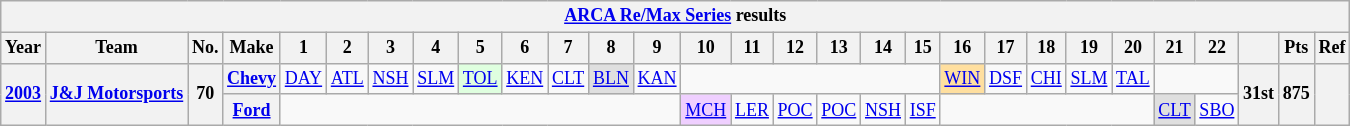<table class="wikitable" style="text-align:center; font-size:75%">
<tr>
<th colspan=29><a href='#'>ARCA Re/Max Series</a> results</th>
</tr>
<tr>
<th>Year</th>
<th>Team</th>
<th>No.</th>
<th>Make</th>
<th>1</th>
<th>2</th>
<th>3</th>
<th>4</th>
<th>5</th>
<th>6</th>
<th>7</th>
<th>8</th>
<th>9</th>
<th>10</th>
<th>11</th>
<th>12</th>
<th>13</th>
<th>14</th>
<th>15</th>
<th>16</th>
<th>17</th>
<th>18</th>
<th>19</th>
<th>20</th>
<th>21</th>
<th>22</th>
<th></th>
<th>Pts</th>
<th>Ref</th>
</tr>
<tr>
<th rowspan=2><a href='#'>2003</a></th>
<th rowspan=2><a href='#'>J&J Motorsports</a></th>
<th rowspan=2>70</th>
<th><a href='#'>Chevy</a></th>
<td><a href='#'>DAY</a></td>
<td><a href='#'>ATL</a></td>
<td><a href='#'>NSH</a></td>
<td><a href='#'>SLM</a></td>
<td style="background:#DFFFDF;"><a href='#'>TOL</a><br></td>
<td><a href='#'>KEN</a></td>
<td><a href='#'>CLT</a></td>
<td style="background:#DFDFDF;"><a href='#'>BLN</a><br></td>
<td><a href='#'>KAN</a></td>
<td colspan=6></td>
<td style="background:#FFDF9F;"><a href='#'>WIN</a><br></td>
<td><a href='#'>DSF</a></td>
<td><a href='#'>CHI</a></td>
<td><a href='#'>SLM</a></td>
<td><a href='#'>TAL</a></td>
<td colspan=2></td>
<th rowspan=2>31st</th>
<th rowspan=2>875</th>
<th rowspan=2></th>
</tr>
<tr>
<th><a href='#'>Ford</a></th>
<td colspan=9></td>
<td style="background:#EFCFFF;"><a href='#'>MCH</a><br></td>
<td><a href='#'>LER</a></td>
<td><a href='#'>POC</a></td>
<td><a href='#'>POC</a></td>
<td><a href='#'>NSH</a></td>
<td><a href='#'>ISF</a></td>
<td colspan=5></td>
<td style="background:#DFDFDF;"><a href='#'>CLT</a><br></td>
<td><a href='#'>SBO</a></td>
</tr>
</table>
